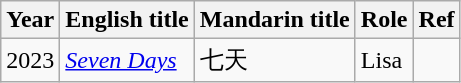<table class="wikitable sortable">
<tr>
<th>Year</th>
<th>English title</th>
<th>Mandarin title</th>
<th>Role</th>
<th class="unsortable">Ref</th>
</tr>
<tr>
<td>2023</td>
<td><em><a href='#'>Seven Days</a></em></td>
<td>七天</td>
<td>Lisa</td>
<td></td>
</tr>
</table>
